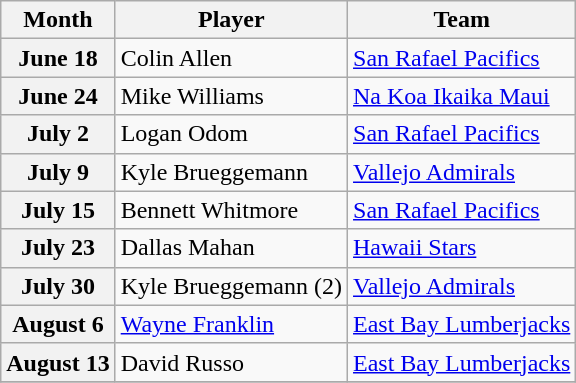<table class="wikitable">
<tr>
<th>Month</th>
<th>Player</th>
<th>Team</th>
</tr>
<tr>
<th>June 18</th>
<td>Colin Allen</td>
<td><a href='#'>San Rafael Pacifics</a></td>
</tr>
<tr>
<th>June 24</th>
<td>Mike Williams</td>
<td><a href='#'>Na Koa Ikaika Maui</a></td>
</tr>
<tr>
<th>July 2</th>
<td>Logan Odom</td>
<td><a href='#'>San Rafael Pacifics</a></td>
</tr>
<tr>
<th>July 9</th>
<td>Kyle Brueggemann</td>
<td><a href='#'>Vallejo Admirals</a></td>
</tr>
<tr>
<th>July 15</th>
<td>Bennett Whitmore</td>
<td><a href='#'>San Rafael Pacifics</a></td>
</tr>
<tr>
<th>July 23</th>
<td>Dallas Mahan</td>
<td><a href='#'>Hawaii Stars</a></td>
</tr>
<tr>
<th>July 30</th>
<td>Kyle Brueggemann (2)</td>
<td><a href='#'>Vallejo Admirals</a></td>
</tr>
<tr>
<th>August 6</th>
<td><a href='#'>Wayne Franklin</a></td>
<td><a href='#'>East Bay Lumberjacks</a></td>
</tr>
<tr>
<th>August 13</th>
<td>David Russo</td>
<td><a href='#'>East Bay Lumberjacks</a></td>
</tr>
<tr>
</tr>
</table>
